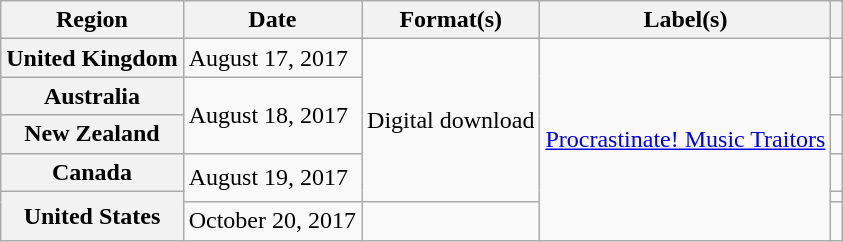<table class="wikitable plainrowheaders">
<tr>
<th scope="col">Region</th>
<th scope="col">Date</th>
<th scope="col">Format(s)</th>
<th scope="col">Label(s)</th>
<th scope="col"></th>
</tr>
<tr>
<th scope="row">United Kingdom</th>
<td>August 17, 2017</td>
<td rowspan="5">Digital download</td>
<td rowspan="6"><a href='#'>Procrastinate! Music Traitors</a></td>
<td></td>
</tr>
<tr>
<th scope="row">Australia</th>
<td rowspan=2">August 18, 2017</td>
<td></td>
</tr>
<tr>
<th scope="row">New Zealand</th>
<td></td>
</tr>
<tr>
<th scope="row">Canada</th>
<td rowspan=2">August 19, 2017</td>
<td></td>
</tr>
<tr>
<th scope="row" rowspan=2">United States</th>
<td></td>
</tr>
<tr>
<td>October 20, 2017</td>
<td></td>
<td></td>
</tr>
</table>
